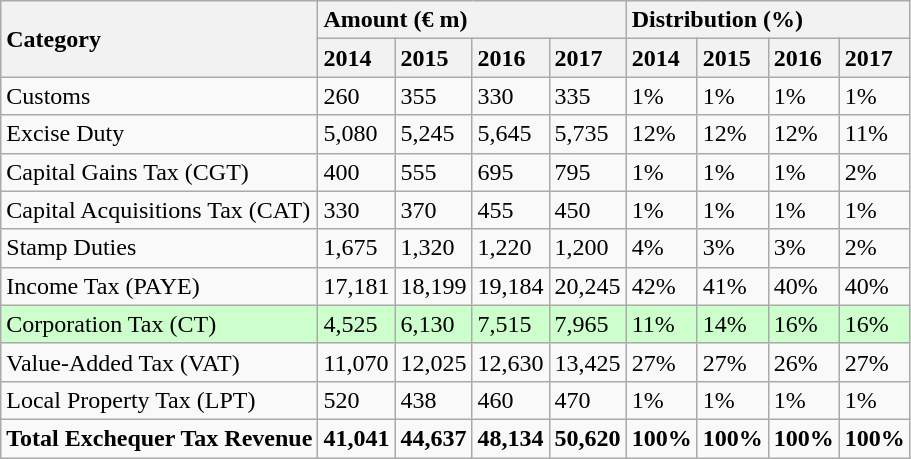<table class="wikitable" style="text-align:left">
<tr>
<th rowspan="2" style="text-align:left">Category</th>
<th colspan="4" style="text-align:left">Amount (€ m)</th>
<th colspan="4" style="text-align:left">Distribution (%)</th>
</tr>
<tr>
<th style="text-align:left">2014</th>
<th style="text-align:left">2015</th>
<th style="text-align:left">2016</th>
<th style="text-align:left">2017</th>
<th style="text-align:left">2014</th>
<th style="text-align:left">2015</th>
<th style="text-align:left">2016</th>
<th style="text-align:left">2017</th>
</tr>
<tr>
<td>Customs</td>
<td>260</td>
<td>355</td>
<td>330</td>
<td>335</td>
<td>1%</td>
<td>1%</td>
<td>1%</td>
<td>1%</td>
</tr>
<tr>
<td>Excise Duty</td>
<td>5,080</td>
<td>5,245</td>
<td>5,645</td>
<td>5,735</td>
<td>12%</td>
<td>12%</td>
<td>12%</td>
<td>11%</td>
</tr>
<tr>
<td>Capital Gains Tax (CGT)</td>
<td>400</td>
<td>555</td>
<td>695</td>
<td>795</td>
<td>1%</td>
<td>1%</td>
<td>1%</td>
<td>2%</td>
</tr>
<tr>
<td>Capital Acquisitions Tax (CAT)</td>
<td>330</td>
<td>370</td>
<td>455</td>
<td>450</td>
<td>1%</td>
<td>1%</td>
<td>1%</td>
<td>1%</td>
</tr>
<tr>
<td>Stamp Duties</td>
<td>1,675</td>
<td>1,320</td>
<td>1,220</td>
<td>1,200</td>
<td>4%</td>
<td>3%</td>
<td>3%</td>
<td>2%</td>
</tr>
<tr>
<td>Income Tax  (PAYE)</td>
<td>17,181</td>
<td>18,199</td>
<td>19,184</td>
<td>20,245</td>
<td>42%</td>
<td>41%</td>
<td>40%</td>
<td>40%</td>
</tr>
<tr>
<td style="background:#cfc;text-align:left">Corporation Tax (CT)</td>
<td style="background:#cfc;text-align:left">4,525</td>
<td style="background:#cfc;text-align:left">6,130</td>
<td style="background:#cfc;text-align:left">7,515</td>
<td style="background:#cfc;text-align:left">7,965</td>
<td style="background:#cfc;text-align:left">11%</td>
<td style="background:#cfc;text-align:left">14%</td>
<td style="background:#cfc;text-align:left">16%</td>
<td style="background:#cfc;text-align:left">16%</td>
</tr>
<tr>
<td>Value-Added Tax (VAT)</td>
<td>11,070</td>
<td>12,025</td>
<td>12,630</td>
<td>13,425</td>
<td>27%</td>
<td>27%</td>
<td>26%</td>
<td>27%</td>
</tr>
<tr>
<td>Local Property Tax (LPT)</td>
<td>520</td>
<td>438</td>
<td>460</td>
<td>470</td>
<td>1%</td>
<td>1%</td>
<td>1%</td>
<td>1%</td>
</tr>
<tr>
<td><strong>Total Exchequer Tax Revenue</strong></td>
<td><strong>41,041</strong></td>
<td><strong>44,637</strong></td>
<td><strong>48,134</strong></td>
<td><strong>50,620</strong></td>
<td><strong>100%</strong></td>
<td><strong>100%</strong></td>
<td><strong>100%</strong></td>
<td><strong>100%</strong></td>
</tr>
</table>
